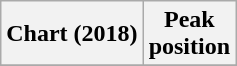<table class="wikitable sortable plainrowheaders" style="text-align:center">
<tr>
<th scope="col">Chart (2018)</th>
<th scope="col">Peak<br>position</th>
</tr>
<tr>
</tr>
</table>
